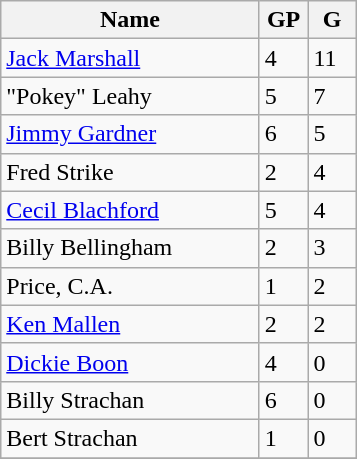<table class="wikitable">
<tr>
<th width=165>Name</th>
<th width=25>GP</th>
<th width=25>G</th>
</tr>
<tr>
<td><a href='#'>Jack Marshall</a></td>
<td>4</td>
<td>11</td>
</tr>
<tr>
<td>"Pokey" Leahy</td>
<td>5</td>
<td>7</td>
</tr>
<tr>
<td><a href='#'>Jimmy Gardner</a></td>
<td>6</td>
<td>5</td>
</tr>
<tr>
<td>Fred Strike</td>
<td>2</td>
<td>4</td>
</tr>
<tr>
<td><a href='#'>Cecil Blachford</a></td>
<td>5</td>
<td>4</td>
</tr>
<tr>
<td>Billy Bellingham</td>
<td>2</td>
<td>3</td>
</tr>
<tr>
<td>Price, C.A.</td>
<td>1</td>
<td>2</td>
</tr>
<tr>
<td><a href='#'>Ken Mallen</a></td>
<td>2</td>
<td>2</td>
</tr>
<tr>
<td><a href='#'>Dickie Boon</a></td>
<td>4</td>
<td>0</td>
</tr>
<tr>
<td>Billy Strachan</td>
<td>6</td>
<td>0</td>
</tr>
<tr>
<td>Bert Strachan</td>
<td>1</td>
<td>0</td>
</tr>
<tr>
</tr>
</table>
